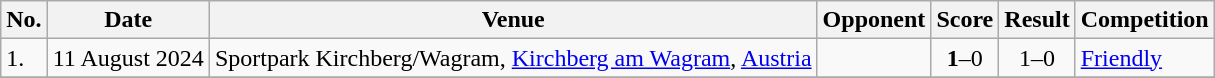<table class="wikitable">
<tr>
<th>No.</th>
<th>Date</th>
<th>Venue</th>
<th>Opponent</th>
<th>Score</th>
<th>Result</th>
<th>Competition</th>
</tr>
<tr>
<td>1.</td>
<td>11 August 2024</td>
<td>Sportpark Kirchberg/Wagram, <a href='#'>Kirchberg am Wagram</a>, <a href='#'>Austria</a></td>
<td></td>
<td align=center><strong>1</strong>–0</td>
<td align=center>1–0</td>
<td><a href='#'>Friendly</a></td>
</tr>
<tr>
</tr>
</table>
